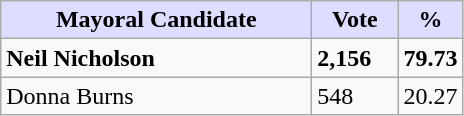<table class="wikitable">
<tr>
<th style="background:#ddf; width:200px;">Mayoral Candidate</th>
<th style="background:#ddf; width:50px;">Vote</th>
<th style="background:#ddf; width:30px;">%</th>
</tr>
<tr>
<td><strong>Neil Nicholson</strong></td>
<td><strong>2,156</strong></td>
<td><strong>79.73</strong></td>
</tr>
<tr>
<td>Donna Burns</td>
<td>548</td>
<td>20.27</td>
</tr>
</table>
